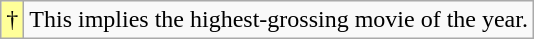<table class="wikitable">
<tr>
<td style="background-color:#FFFF99"align="center">†</td>
<td>This implies the highest-grossing movie of the year.</td>
</tr>
</table>
